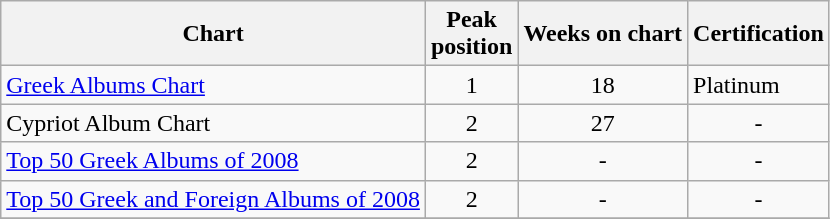<table class="wikitable">
<tr>
<th align="left">Chart</th>
<th align="left">Peak<br>position</th>
<th align="left">Weeks on chart</th>
<th align="left">Certification</th>
</tr>
<tr>
<td align="left"><a href='#'>Greek Albums Chart</a></td>
<td align="center">1</td>
<td align="center">18</td>
<td align="left">Platinum</td>
</tr>
<tr>
<td align="left">Cypriot Album Chart</td>
<td align="center">2</td>
<td align="center">27</td>
<td align="center">-</td>
</tr>
<tr>
<td align="left"><a href='#'>Top 50 Greek Albums of 2008</a></td>
<td align="center">2</td>
<td align="center">-</td>
<td align="center">-</td>
</tr>
<tr>
<td align="left"><a href='#'>Top 50 Greek and Foreign Albums of 2008</a></td>
<td align="center">2</td>
<td align="center">-</td>
<td align="center">-</td>
</tr>
<tr>
</tr>
</table>
